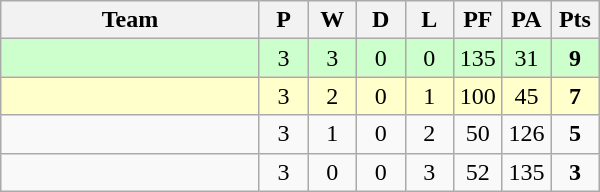<table class="wikitable" style="text-align:center">
<tr>
<th width=165>Team</th>
<th width=25>P</th>
<th width=25>W</th>
<th width=25>D</th>
<th width=25>L</th>
<th width=25>PF</th>
<th width=25>PA</th>
<th width=25>Pts</th>
</tr>
<tr style="background:#cfc">
<td align=left></td>
<td>3</td>
<td>3</td>
<td>0</td>
<td>0</td>
<td>135</td>
<td>31</td>
<td><strong>9</strong></td>
</tr>
<tr style="background:#ffc">
<td align=left></td>
<td>3</td>
<td>2</td>
<td>0</td>
<td>1</td>
<td>100</td>
<td>45</td>
<td><strong>7</strong></td>
</tr>
<tr>
<td align=left></td>
<td>3</td>
<td>1</td>
<td>0</td>
<td>2</td>
<td>50</td>
<td>126</td>
<td><strong>5</strong></td>
</tr>
<tr>
<td align=left></td>
<td>3</td>
<td>0</td>
<td>0</td>
<td>3</td>
<td>52</td>
<td>135</td>
<td><strong>3</strong></td>
</tr>
</table>
